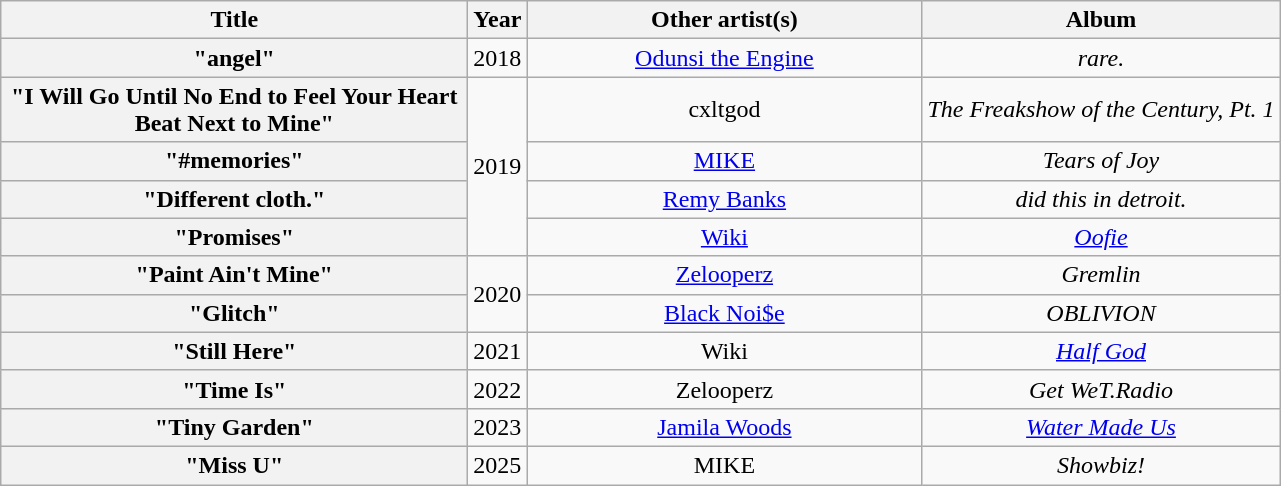<table class="wikitable plainrowheaders" style="text-align:center;">
<tr>
<th scope="col" style="width:19em;">Title</th>
<th scope="col" style="width:1em;">Year</th>
<th scope="col" style="width:16em;">Other artist(s)</th>
<th scope="col">Album</th>
</tr>
<tr>
<th scope="row">"angel"</th>
<td>2018</td>
<td><a href='#'>Odunsi the Engine</a></td>
<td><em>rare.</em></td>
</tr>
<tr>
<th scope="row">"I Will Go Until No End to Feel Your Heart Beat Next to Mine"</th>
<td rowspan="4">2019</td>
<td>cxltgod</td>
<td><em>The Freakshow of the Century, Pt. 1</em></td>
</tr>
<tr>
<th scope="row">"#memories"</th>
<td><a href='#'>MIKE</a></td>
<td><em>Tears of Joy</em></td>
</tr>
<tr>
<th scope="row">"Different cloth."</th>
<td><a href='#'>Remy Banks</a></td>
<td><em>did this in detroit.</em></td>
</tr>
<tr>
<th scope="row">"Promises"</th>
<td><a href='#'>Wiki</a></td>
<td><em><a href='#'>Oofie</a></em></td>
</tr>
<tr>
<th scope="row">"Paint Ain't Mine"</th>
<td rowspan="2">2020</td>
<td><a href='#'>Zelooperz</a></td>
<td><em>Gremlin</em></td>
</tr>
<tr>
<th scope="row">"Glitch"</th>
<td><a href='#'>Black Noi$e</a></td>
<td><em>OBLIVION</em></td>
</tr>
<tr>
<th scope="row">"Still Here"</th>
<td>2021</td>
<td>Wiki</td>
<td><em><a href='#'>Half God</a></em></td>
</tr>
<tr>
<th scope="row">"Time Is"</th>
<td>2022</td>
<td>Zelooperz</td>
<td><em>Get WeT.Radio</em></td>
</tr>
<tr>
<th scope="row">"Tiny Garden"</th>
<td>2023</td>
<td><a href='#'>Jamila Woods</a></td>
<td><em><a href='#'>Water Made Us</a></em></td>
</tr>
<tr>
<th scope="row">"Miss U"</th>
<td>2025</td>
<td>MIKE</td>
<td><em>Showbiz!</em></td>
</tr>
</table>
